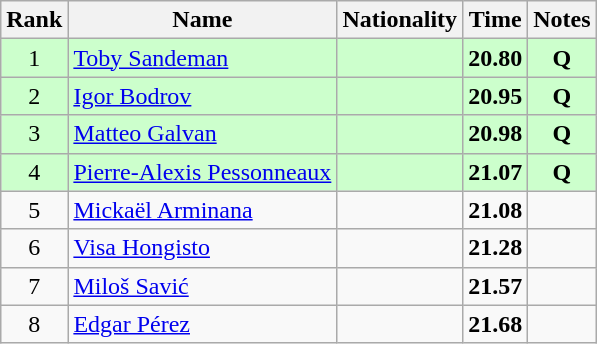<table class="wikitable sortable" style="text-align:center">
<tr>
<th>Rank</th>
<th>Name</th>
<th>Nationality</th>
<th>Time</th>
<th>Notes</th>
</tr>
<tr bgcolor=ccffcc>
<td>1</td>
<td align=left><a href='#'>Toby Sandeman</a></td>
<td align=left></td>
<td><strong>20.80</strong></td>
<td><strong>Q</strong></td>
</tr>
<tr bgcolor=ccffcc>
<td>2</td>
<td align=left><a href='#'>Igor Bodrov</a></td>
<td align=left></td>
<td><strong>20.95</strong></td>
<td><strong>Q</strong></td>
</tr>
<tr bgcolor=ccffcc>
<td>3</td>
<td align=left><a href='#'>Matteo Galvan</a></td>
<td align=left></td>
<td><strong>20.98</strong></td>
<td><strong>Q</strong></td>
</tr>
<tr bgcolor=ccffcc>
<td>4</td>
<td align=left><a href='#'>Pierre-Alexis Pessonneaux</a></td>
<td align=left></td>
<td><strong>21.07</strong></td>
<td><strong>Q</strong></td>
</tr>
<tr>
<td>5</td>
<td align=left><a href='#'>Mickaël Arminana</a></td>
<td align=left></td>
<td><strong>21.08</strong></td>
<td></td>
</tr>
<tr>
<td>6</td>
<td align=left><a href='#'>Visa Hongisto</a></td>
<td align=left></td>
<td><strong>21.28</strong></td>
<td></td>
</tr>
<tr>
<td>7</td>
<td align=left><a href='#'>Miloš Savić</a></td>
<td align=left></td>
<td><strong>21.57</strong></td>
<td></td>
</tr>
<tr>
<td>8</td>
<td align=left><a href='#'>Edgar Pérez</a></td>
<td align=left></td>
<td><strong>21.68</strong></td>
<td></td>
</tr>
</table>
